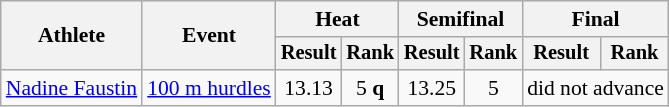<table class="wikitable" style="font-size:90%">
<tr>
<th rowspan="2">Athlete</th>
<th rowspan="2">Event</th>
<th colspan="2">Heat</th>
<th colspan="2">Semifinal</th>
<th colspan="2">Final</th>
</tr>
<tr style="font-size:95%">
<th>Result</th>
<th>Rank</th>
<th>Result</th>
<th>Rank</th>
<th>Result</th>
<th>Rank</th>
</tr>
<tr align=center>
<td align=left><a href='#'>Nadine Faustin</a></td>
<td align=left><a href='#'>100 m hurdles</a></td>
<td>13.13</td>
<td>5 <strong>q</strong></td>
<td>13.25</td>
<td>5</td>
<td colspan=2>did not advance</td>
</tr>
</table>
